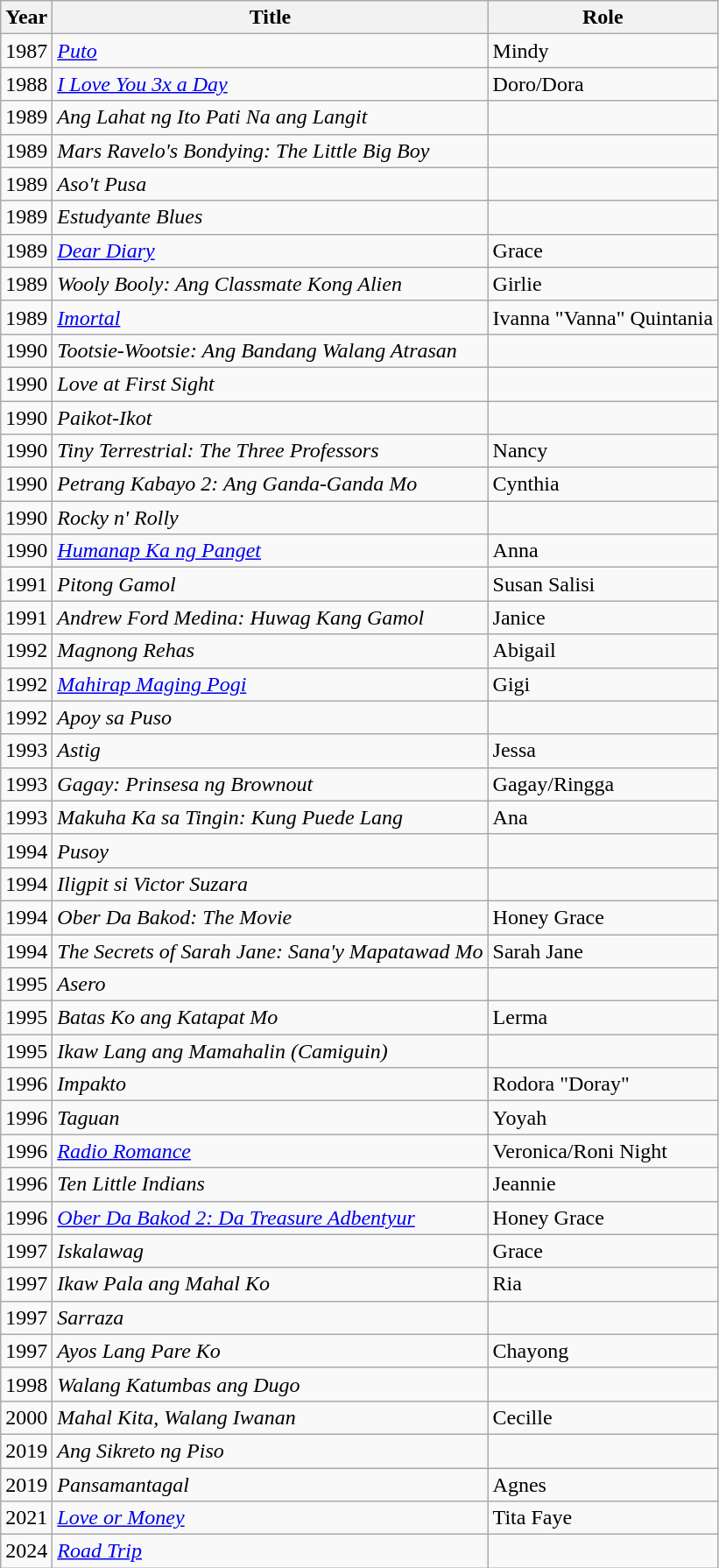<table class="wikitable">
<tr>
<th>Year</th>
<th>Title</th>
<th>Role</th>
</tr>
<tr>
<td>1987</td>
<td><em><a href='#'>Puto</a></em></td>
<td>Mindy</td>
</tr>
<tr>
<td>1988</td>
<td><em><a href='#'>I Love You 3x a Day</a></em></td>
<td>Doro/Dora</td>
</tr>
<tr>
<td>1989</td>
<td><em>Ang Lahat ng Ito Pati Na ang Langit</em></td>
<td></td>
</tr>
<tr>
<td>1989</td>
<td><em>Mars Ravelo's Bondying: The Little Big Boy</em></td>
<td></td>
</tr>
<tr>
<td>1989</td>
<td><em>Aso't Pusa</em></td>
<td></td>
</tr>
<tr>
<td>1989</td>
<td><em>Estudyante Blues</em></td>
<td></td>
</tr>
<tr>
<td>1989</td>
<td><em><a href='#'>Dear Diary</a></em></td>
<td>Grace</td>
</tr>
<tr>
<td>1989</td>
<td><em>Wooly Booly: Ang Classmate Kong Alien</em></td>
<td>Girlie</td>
</tr>
<tr>
<td>1989</td>
<td><em><a href='#'>Imortal</a></em></td>
<td>Ivanna "Vanna" Quintania</td>
</tr>
<tr>
<td>1990</td>
<td><em>Tootsie-Wootsie: Ang Bandang Walang Atrasan</em></td>
<td></td>
</tr>
<tr>
<td>1990</td>
<td><em>Love at First Sight</em></td>
<td></td>
</tr>
<tr>
<td>1990</td>
<td><em>Paikot-Ikot</em></td>
<td></td>
</tr>
<tr>
<td>1990</td>
<td><em>Tiny Terrestrial: The Three Professors</em></td>
<td>Nancy</td>
</tr>
<tr>
<td>1990</td>
<td><em>Petrang Kabayo 2: Ang Ganda-Ganda Mo</em></td>
<td>Cynthia</td>
</tr>
<tr>
<td>1990</td>
<td><em>Rocky n' Rolly</em></td>
<td></td>
</tr>
<tr>
<td>1990</td>
<td><em><a href='#'>Humanap Ka ng Panget</a></em></td>
<td>Anna</td>
</tr>
<tr>
<td>1991</td>
<td><em>Pitong Gamol</em></td>
<td>Susan Salisi</td>
</tr>
<tr>
<td>1991</td>
<td><em>Andrew Ford Medina: Huwag Kang Gamol</em></td>
<td>Janice</td>
</tr>
<tr>
<td>1992</td>
<td><em>Magnong Rehas</em></td>
<td>Abigail</td>
</tr>
<tr>
<td>1992</td>
<td><em><a href='#'>Mahirap Maging Pogi</a></em></td>
<td>Gigi</td>
</tr>
<tr>
<td>1992</td>
<td><em>Apoy sa Puso</em></td>
<td></td>
</tr>
<tr>
<td>1993</td>
<td><em>Astig</em></td>
<td>Jessa</td>
</tr>
<tr>
<td>1993</td>
<td><em>Gagay: Prinsesa ng Brownout</em></td>
<td>Gagay/Ringga</td>
</tr>
<tr>
<td>1993</td>
<td><em>Makuha Ka sa Tingin: Kung Puede Lang</em></td>
<td>Ana</td>
</tr>
<tr>
<td>1994</td>
<td><em>Pusoy</em> </td>
<td></td>
</tr>
<tr>
<td>1994</td>
<td><em>Iligpit si Victor Suzara</em></td>
<td></td>
</tr>
<tr>
<td>1994</td>
<td><em>Ober Da Bakod: The Movie</em></td>
<td>Honey Grace</td>
</tr>
<tr>
<td>1994</td>
<td><em>The Secrets of Sarah Jane: Sana'y Mapatawad Mo</em></td>
<td>Sarah Jane</td>
</tr>
<tr>
<td>1995</td>
<td><em>Asero</em></td>
<td></td>
</tr>
<tr>
<td>1995</td>
<td><em>Batas Ko ang Katapat Mo</em></td>
<td>Lerma</td>
</tr>
<tr>
<td>1995</td>
<td><em>Ikaw Lang ang Mamahalin (Camiguin)</em></td>
<td></td>
</tr>
<tr>
<td>1996</td>
<td><em>Impakto</em></td>
<td>Rodora "Doray"</td>
</tr>
<tr>
<td>1996</td>
<td><em>Taguan</em></td>
<td>Yoyah</td>
</tr>
<tr>
<td>1996</td>
<td><em><a href='#'>Radio Romance</a></em></td>
<td>Veronica/Roni Night</td>
</tr>
<tr>
<td>1996</td>
<td><em>Ten Little Indians</em></td>
<td>Jeannie</td>
</tr>
<tr>
<td>1996</td>
<td><em><a href='#'>Ober Da Bakod 2: Da Treasure Adbentyur</a></em></td>
<td>Honey Grace</td>
</tr>
<tr>
<td>1997</td>
<td><em>Iskalawag</em></td>
<td>Grace</td>
</tr>
<tr>
<td>1997</td>
<td><em>Ikaw Pala ang Mahal Ko</em></td>
<td>Ria</td>
</tr>
<tr>
<td>1997</td>
<td><em>Sarraza</em></td>
<td></td>
</tr>
<tr>
<td>1997</td>
<td><em>Ayos Lang Pare Ko</em></td>
<td>Chayong</td>
</tr>
<tr>
<td>1998</td>
<td><em>Walang Katumbas ang Dugo</em></td>
<td></td>
</tr>
<tr>
<td>2000</td>
<td><em>Mahal Kita, Walang Iwanan</em></td>
<td>Cecille</td>
</tr>
<tr>
<td>2019</td>
<td><em>Ang Sikreto ng Piso</em></td>
<td></td>
</tr>
<tr>
<td>2019</td>
<td><em>Pansamantagal</em></td>
<td>Agnes</td>
</tr>
<tr>
<td>2021</td>
<td><em><a href='#'>Love or Money</a></em></td>
<td>Tita Faye</td>
</tr>
<tr>
<td>2024</td>
<td><em><a href='#'>Road Trip</a></em></td>
<td></td>
</tr>
</table>
